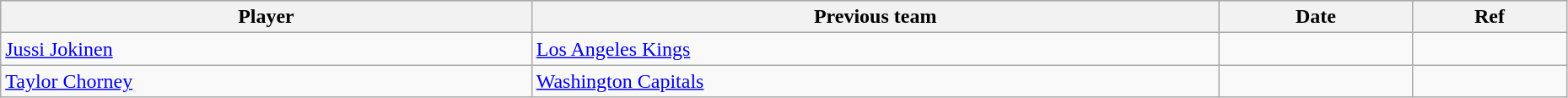<table class="wikitable" width=98%>
<tr style="background:#ddd; text-align:center;">
<th>Player</th>
<th>Previous team</th>
<th>Date</th>
<th>Ref</th>
</tr>
<tr>
<td><a href='#'>Jussi Jokinen</a></td>
<td><a href='#'>Los Angeles Kings</a></td>
<td></td>
<td></td>
</tr>
<tr>
<td><a href='#'>Taylor Chorney</a></td>
<td><a href='#'>Washington Capitals</a></td>
<td></td>
<td></td>
</tr>
</table>
